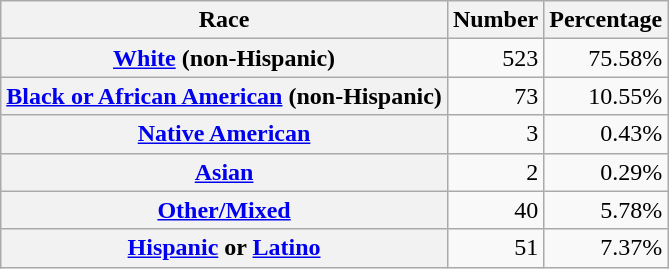<table class="wikitable" style="text-align:right">
<tr>
<th scope="col">Race</th>
<th scope="col">Number</th>
<th scope="col">Percentage</th>
</tr>
<tr>
<th scope="row"><a href='#'>White</a> (non-Hispanic)</th>
<td>523</td>
<td>75.58%</td>
</tr>
<tr>
<th scope="row"><a href='#'>Black or African American</a> (non-Hispanic)</th>
<td>73</td>
<td>10.55%</td>
</tr>
<tr>
<th scope="row"><a href='#'>Native American</a></th>
<td>3</td>
<td>0.43%</td>
</tr>
<tr>
<th scope="row"><a href='#'>Asian</a></th>
<td>2</td>
<td>0.29%</td>
</tr>
<tr>
<th scope="row"><a href='#'>Other/Mixed</a></th>
<td>40</td>
<td>5.78%</td>
</tr>
<tr>
<th scope="row"><a href='#'>Hispanic</a> or <a href='#'>Latino</a></th>
<td>51</td>
<td>7.37%</td>
</tr>
</table>
